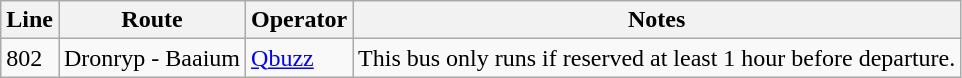<table class="wikitable">
<tr>
<th>Line</th>
<th>Route</th>
<th>Operator</th>
<th>Notes</th>
</tr>
<tr>
<td>802</td>
<td>Dronryp - Baaium</td>
<td><a href='#'>Qbuzz</a></td>
<td>This bus only runs if reserved at least 1 hour before departure.</td>
</tr>
</table>
